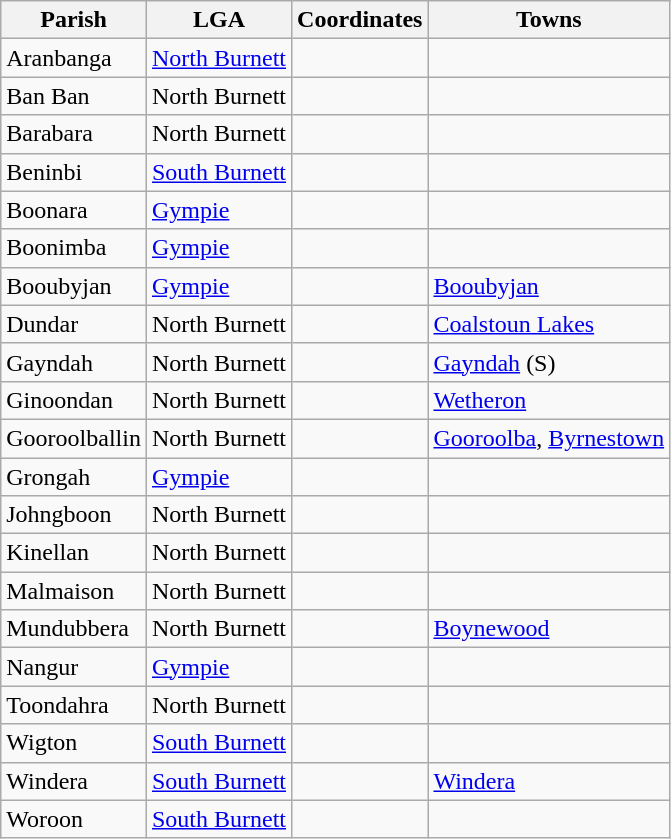<table class="wikitable sortable">
<tr>
<th>Parish</th>
<th>LGA</th>
<th>Coordinates</th>
<th>Towns</th>
</tr>
<tr>
<td>Aranbanga</td>
<td><a href='#'>North Burnett</a></td>
<td></td>
<td></td>
</tr>
<tr>
<td>Ban Ban</td>
<td>North Burnett</td>
<td></td>
<td></td>
</tr>
<tr>
<td>Barabara</td>
<td>North Burnett</td>
<td></td>
<td></td>
</tr>
<tr>
<td>Beninbi</td>
<td><a href='#'>South Burnett</a></td>
<td></td>
<td></td>
</tr>
<tr>
<td>Boonara</td>
<td><a href='#'>Gympie</a></td>
<td></td>
<td></td>
</tr>
<tr>
<td>Boonimba</td>
<td><a href='#'>Gympie</a></td>
<td></td>
<td></td>
</tr>
<tr>
<td>Booubyjan</td>
<td><a href='#'>Gympie</a></td>
<td></td>
<td><a href='#'>Booubyjan</a></td>
</tr>
<tr>
<td>Dundar</td>
<td>North Burnett</td>
<td></td>
<td><a href='#'>Coalstoun Lakes</a></td>
</tr>
<tr>
<td>Gayndah</td>
<td>North Burnett</td>
<td></td>
<td><a href='#'>Gayndah</a> (S)</td>
</tr>
<tr>
<td>Ginoondan</td>
<td>North Burnett</td>
<td></td>
<td><a href='#'>Wetheron</a></td>
</tr>
<tr>
<td>Gooroolballin</td>
<td>North Burnett</td>
<td></td>
<td><a href='#'>Gooroolba</a>, <a href='#'>Byrnestown</a></td>
</tr>
<tr>
<td>Grongah</td>
<td><a href='#'>Gympie</a></td>
<td></td>
<td></td>
</tr>
<tr>
<td>Johngboon</td>
<td>North Burnett</td>
<td></td>
<td></td>
</tr>
<tr>
<td>Kinellan</td>
<td>North Burnett</td>
<td></td>
<td></td>
</tr>
<tr>
<td>Malmaison</td>
<td>North Burnett</td>
<td></td>
<td></td>
</tr>
<tr>
<td>Mundubbera</td>
<td>North Burnett</td>
<td></td>
<td><a href='#'>Boynewood</a></td>
</tr>
<tr>
<td>Nangur</td>
<td><a href='#'>Gympie</a></td>
<td></td>
<td></td>
</tr>
<tr>
<td>Toondahra</td>
<td>North Burnett</td>
<td></td>
<td></td>
</tr>
<tr>
<td>Wigton</td>
<td><a href='#'>South Burnett</a></td>
<td></td>
<td></td>
</tr>
<tr>
<td>Windera</td>
<td><a href='#'>South Burnett</a></td>
<td></td>
<td><a href='#'>Windera</a></td>
</tr>
<tr>
<td>Woroon</td>
<td><a href='#'>South Burnett</a></td>
<td></td>
<td></td>
</tr>
</table>
